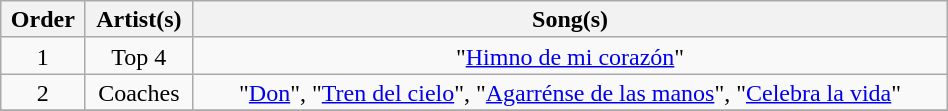<table class="wikitable" style="text-align:center; line-height:17px; width:50%;">
<tr>
<th scope="col">Order</th>
<th scope="col">Artist(s)</th>
<th scope="col">Song(s)</th>
</tr>
<tr>
<td>1</td>
<td>Top 4</td>
<td>"<a href='#'>Himno de mi corazón</a>"</td>
</tr>
<tr>
<td>2</td>
<td>Coaches</td>
<td>"<a href='#'>Don</a>", "<a href='#'>Tren del cielo</a>", "<a href='#'>Agarrénse de las manos</a>", "<a href='#'>Celebra la vida</a>"</td>
</tr>
<tr>
</tr>
</table>
